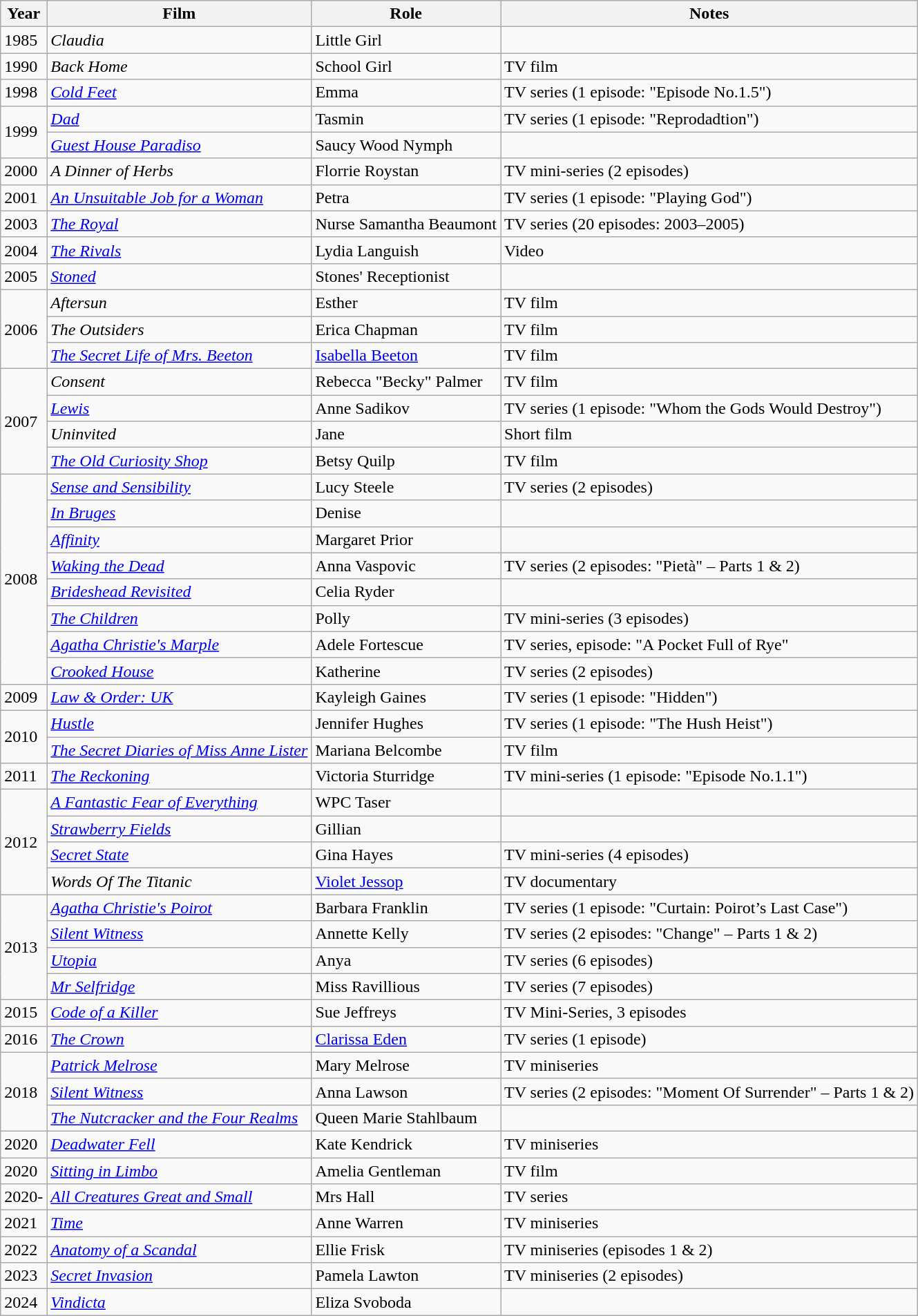<table class="wikitable">
<tr>
<th>Year</th>
<th>Film</th>
<th>Role</th>
<th>Notes</th>
</tr>
<tr>
<td rowspan="1">1985</td>
<td><em>Claudia</em></td>
<td>Little Girl</td>
<td></td>
</tr>
<tr>
<td>1990</td>
<td><em>Back Home</em></td>
<td>School Girl</td>
<td>TV film</td>
</tr>
<tr>
<td>1998</td>
<td><em><a href='#'>Cold Feet</a></em></td>
<td>Emma</td>
<td>TV series (1 episode: "Episode No.1.5")</td>
</tr>
<tr>
<td rowspan="2">1999</td>
<td><em><a href='#'>Dad</a></em></td>
<td>Tasmin</td>
<td>TV series (1 episode: "Reprodadtion")</td>
</tr>
<tr>
<td><em><a href='#'>Guest House Paradiso</a></em></td>
<td>Saucy Wood Nymph</td>
<td></td>
</tr>
<tr>
<td>2000</td>
<td><em>A Dinner of Herbs</em></td>
<td>Florrie Roystan</td>
<td>TV mini-series (2 episodes)</td>
</tr>
<tr>
<td>2001</td>
<td><em><a href='#'>An Unsuitable Job for a Woman</a></em></td>
<td>Petra</td>
<td>TV series (1 episode: "Playing God")</td>
</tr>
<tr>
<td>2003</td>
<td><em><a href='#'>The Royal</a></em></td>
<td>Nurse Samantha Beaumont</td>
<td>TV series (20 episodes: 2003–2005)</td>
</tr>
<tr>
<td>2004</td>
<td><em><a href='#'>The Rivals</a></em></td>
<td>Lydia Languish</td>
<td>Video</td>
</tr>
<tr>
<td rowspan="1">2005</td>
<td><a href='#'><em>Stoned</em></a></td>
<td>Stones' Receptionist</td>
<td></td>
</tr>
<tr>
<td rowspan="3">2006</td>
<td><em>Aftersun</em></td>
<td>Esther</td>
<td>TV film</td>
</tr>
<tr>
<td><em>The Outsiders</em></td>
<td>Erica Chapman</td>
<td>TV film</td>
</tr>
<tr>
<td><a href='#'><em>The Secret Life of Mrs. Beeton</em></a></td>
<td><a href='#'>Isabella Beeton</a></td>
<td>TV film</td>
</tr>
<tr>
<td rowspan="4">2007</td>
<td><em>Consent</em></td>
<td>Rebecca "Becky" Palmer</td>
<td>TV film</td>
</tr>
<tr>
<td><a href='#'><em>Lewis</em></a></td>
<td>Anne Sadikov</td>
<td>TV series (1 episode: "Whom the Gods Would Destroy")</td>
</tr>
<tr>
<td><em>Uninvited</em></td>
<td>Jane</td>
<td>Short film</td>
</tr>
<tr>
<td><a href='#'><em>The Old Curiosity Shop</em></a></td>
<td>Betsy Quilp</td>
<td>TV film</td>
</tr>
<tr>
<td rowspan="8">2008</td>
<td><a href='#'><em>Sense and Sensibility</em></a></td>
<td>Lucy Steele</td>
<td>TV series (2 episodes)</td>
</tr>
<tr>
<td><em><a href='#'>In Bruges</a></em></td>
<td>Denise</td>
<td></td>
</tr>
<tr>
<td><a href='#'><em>Affinity</em></a></td>
<td>Margaret Prior</td>
<td></td>
</tr>
<tr>
<td><a href='#'><em>Waking the Dead</em></a></td>
<td>Anna Vaspovic</td>
<td>TV series (2 episodes: "Pietà" – Parts 1 & 2)</td>
</tr>
<tr>
<td><a href='#'><em>Brideshead Revisited</em></a></td>
<td>Celia Ryder</td>
<td></td>
</tr>
<tr>
<td><a href='#'><em>The Children</em></a></td>
<td>Polly</td>
<td>TV mini-series (3 episodes)</td>
</tr>
<tr>
<td><em><a href='#'>Agatha Christie's Marple</a></em></td>
<td>Adele Fortescue</td>
<td>TV series, episode: "A Pocket Full of Rye"</td>
</tr>
<tr>
<td><a href='#'><em>Crooked House</em></a></td>
<td>Katherine</td>
<td>TV series (2 episodes)</td>
</tr>
<tr>
<td>2009</td>
<td><em><a href='#'>Law & Order: UK</a></em></td>
<td>Kayleigh Gaines</td>
<td>TV series (1 episode: "Hidden")</td>
</tr>
<tr>
<td rowspan="2">2010</td>
<td><a href='#'><em>Hustle</em></a></td>
<td>Jennifer Hughes</td>
<td>TV series (1 episode: "The Hush Heist")</td>
</tr>
<tr>
<td><em><a href='#'>The Secret Diaries of Miss Anne Lister</a></em></td>
<td>Mariana Belcombe</td>
<td>TV film</td>
</tr>
<tr>
<td>2011</td>
<td><a href='#'><em>The Reckoning</em></a></td>
<td>Victoria Sturridge</td>
<td>TV mini-series (1 episode: "Episode No.1.1")</td>
</tr>
<tr>
<td rowspan="4">2012</td>
<td><em><a href='#'>A Fantastic Fear of Everything</a></em></td>
<td>WPC Taser</td>
<td></td>
</tr>
<tr>
<td><em><a href='#'>Strawberry Fields</a></em></td>
<td>Gillian</td>
<td></td>
</tr>
<tr>
<td><a href='#'><em>Secret State</em></a></td>
<td>Gina Hayes</td>
<td>TV mini-series (4 episodes)</td>
</tr>
<tr>
<td><em>Words Of The Titanic</em></td>
<td><a href='#'>Violet Jessop</a></td>
<td>TV documentary</td>
</tr>
<tr>
<td rowspan="4">2013</td>
<td><em><a href='#'>Agatha Christie's Poirot</a></em></td>
<td>Barbara Franklin</td>
<td>TV series (1 episode: "Curtain: Poirot’s Last Case")</td>
</tr>
<tr>
<td><em><a href='#'>Silent Witness</a></em></td>
<td>Annette Kelly</td>
<td>TV series (2 episodes: "Change" – Parts 1 & 2)</td>
</tr>
<tr>
<td><a href='#'><em>Utopia</em></a></td>
<td>Anya</td>
<td>TV series (6 episodes)</td>
</tr>
<tr>
<td><em><a href='#'>Mr Selfridge</a></em></td>
<td>Miss Ravillious</td>
<td>TV series (7 episodes)</td>
</tr>
<tr>
<td>2015</td>
<td><em><a href='#'>Code of a Killer</a></em></td>
<td>Sue Jeffreys</td>
<td>TV Mini-Series, 3 episodes</td>
</tr>
<tr>
<td>2016</td>
<td><em><a href='#'>The Crown</a></em></td>
<td><a href='#'>Clarissa Eden</a></td>
<td>TV series (1 episode)</td>
</tr>
<tr>
<td rowspan="3">2018</td>
<td><em><a href='#'>Patrick Melrose</a></em></td>
<td>Mary Melrose</td>
<td>TV miniseries</td>
</tr>
<tr>
<td><em><a href='#'>Silent Witness</a></em></td>
<td>Anna Lawson</td>
<td>TV series (2 episodes: "Moment Of Surrender" – Parts 1 & 2)</td>
</tr>
<tr>
<td><em><a href='#'>The Nutcracker and the Four Realms</a></em></td>
<td>Queen Marie Stahlbaum</td>
</tr>
<tr>
<td>2020</td>
<td><em><a href='#'>Deadwater Fell</a></em></td>
<td>Kate Kendrick</td>
<td>TV miniseries</td>
</tr>
<tr>
<td>2020</td>
<td><em><a href='#'>Sitting in Limbo</a></em></td>
<td>Amelia Gentleman</td>
<td>TV film</td>
</tr>
<tr>
<td>2020-</td>
<td><em><a href='#'>All Creatures Great and Small</a></em></td>
<td>Mrs Hall</td>
<td>TV series</td>
</tr>
<tr>
<td>2021</td>
<td><em><a href='#'>Time</a></em></td>
<td>Anne Warren</td>
<td>TV miniseries</td>
</tr>
<tr>
<td>2022</td>
<td><em><a href='#'>Anatomy of a Scandal</a></em></td>
<td>Ellie Frisk</td>
<td>TV miniseries (episodes 1 & 2)</td>
</tr>
<tr>
<td>2023</td>
<td><em><a href='#'>Secret Invasion</a></em></td>
<td>Pamela Lawton</td>
<td>TV miniseries (2 episodes)</td>
</tr>
<tr>
<td>2024</td>
<td><em><a href='#'>Vindicta</a></em></td>
<td>Eliza Svoboda</td>
</tr>
</table>
